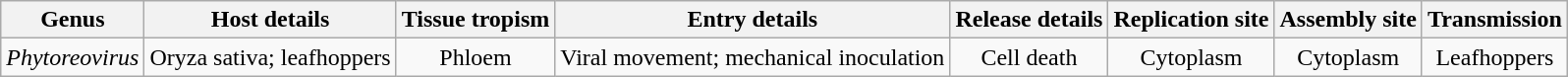<table class="wikitable sortable" style="text-align:center">
<tr>
<th>Genus</th>
<th>Host details</th>
<th>Tissue tropism</th>
<th>Entry details</th>
<th>Release details</th>
<th>Replication site</th>
<th>Assembly site</th>
<th>Transmission</th>
</tr>
<tr>
<td><em>Phytoreovirus</em></td>
<td>Oryza sativa; leafhoppers</td>
<td>Phloem</td>
<td>Viral movement; mechanical inoculation</td>
<td>Cell death</td>
<td>Cytoplasm</td>
<td>Cytoplasm</td>
<td>Leafhoppers</td>
</tr>
</table>
